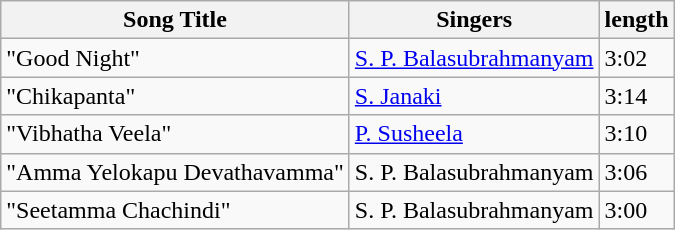<table class="wikitable">
<tr>
<th>Song Title</th>
<th>Singers</th>
<th>length</th>
</tr>
<tr>
<td>"Good Night"</td>
<td><a href='#'>S. P. Balasubrahmanyam</a></td>
<td>3:02</td>
</tr>
<tr>
<td>"Chikapanta"</td>
<td><a href='#'>S. Janaki</a></td>
<td>3:14</td>
</tr>
<tr>
<td>"Vibhatha Veela"</td>
<td><a href='#'>P. Susheela</a></td>
<td>3:10</td>
</tr>
<tr>
<td>"Amma Yelokapu Devathavamma"</td>
<td>S. P. Balasubrahmanyam</td>
<td>3:06</td>
</tr>
<tr>
<td>"Seetamma Chachindi"</td>
<td>S. P. Balasubrahmanyam</td>
<td>3:00</td>
</tr>
</table>
